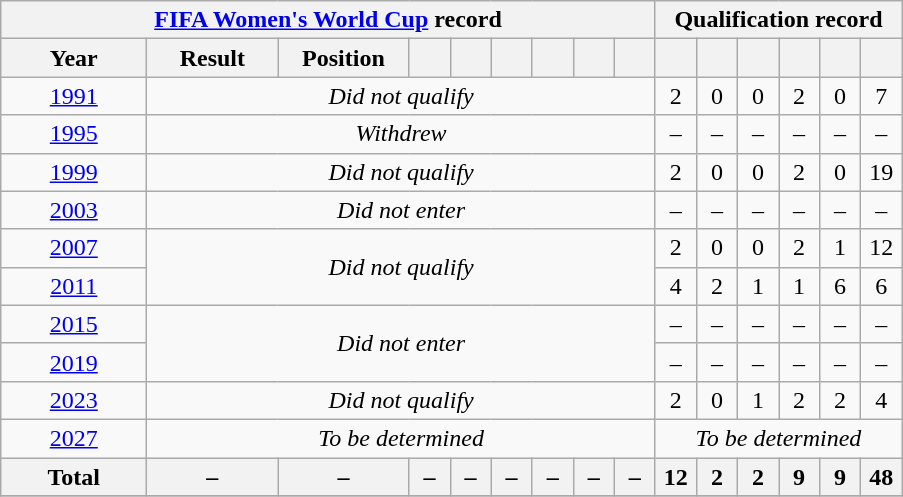<table class="wikitable" style="text-align:center;">
<tr>
<th colspan="9"><a href='#'>FIFA Women's World Cup</a> record</th>
<th colspan="6">Qualification record</th>
</tr>
<tr>
<th style="width:90px;">Year</th>
<th style="width:80px;">Result</th>
<th style="width:80px;">Position</th>
<th style="width:20px;"></th>
<th style="width:20px;"></th>
<th style="width:20px;"></th>
<th style="width:20px;"></th>
<th style="width:20px;"></th>
<th style="width:20px;"></th>
<th style="width:20px;"></th>
<th style="width:20px;"></th>
<th style="width:20px;"></th>
<th style="width:20px;"></th>
<th style="width:20px;"></th>
<th style="width:20px;"></th>
</tr>
<tr>
<td> <a href='#'>1991</a></td>
<td colspan="8"><em>Did not qualify</em></td>
<td>2</td>
<td>0</td>
<td>0</td>
<td>2</td>
<td>0</td>
<td>7</td>
</tr>
<tr>
<td> <a href='#'>1995</a></td>
<td colspan="8"><em>Withdrew</em></td>
<td>–</td>
<td>–</td>
<td>–</td>
<td>–</td>
<td>–</td>
<td>–</td>
</tr>
<tr>
<td> <a href='#'>1999</a></td>
<td colspan="8"><em>Did not qualify</em></td>
<td>2</td>
<td>0</td>
<td>0</td>
<td>2</td>
<td>0</td>
<td>19</td>
</tr>
<tr>
<td> <a href='#'>2003</a></td>
<td colspan="8"><em>Did not enter</em></td>
<td>–</td>
<td>–</td>
<td>–</td>
<td>–</td>
<td>–</td>
<td>–</td>
</tr>
<tr>
<td> <a href='#'>2007</a></td>
<td rowspan="2" colspan="8"><em>Did not qualify</em></td>
<td>2</td>
<td>0</td>
<td>0</td>
<td>2</td>
<td>1</td>
<td>12</td>
</tr>
<tr>
<td> <a href='#'>2011</a></td>
<td>4</td>
<td>2</td>
<td>1</td>
<td>1</td>
<td>6</td>
<td>6</td>
</tr>
<tr>
<td> <a href='#'>2015</a></td>
<td rowspan="2" colspan="8"><em>Did not enter</em></td>
<td>–</td>
<td>–</td>
<td>–</td>
<td>–</td>
<td>–</td>
<td>–</td>
</tr>
<tr>
<td> <a href='#'>2019</a></td>
<td>–</td>
<td>–</td>
<td>–</td>
<td>–</td>
<td>–</td>
<td>–</td>
</tr>
<tr>
<td> <a href='#'>2023</a></td>
<td colspan=8><em>Did not qualify</em></td>
<td>2</td>
<td>0</td>
<td>1</td>
<td>2</td>
<td>2</td>
<td>4</td>
</tr>
<tr>
<td> <a href='#'>2027</a></td>
<td colspan=8><em>To be determined</em></td>
<td colspan=6><em>To be determined</em></td>
</tr>
<tr>
<th>Total</th>
<th>–</th>
<th>–</th>
<th>–</th>
<th>–</th>
<th>–</th>
<th>–</th>
<th>–</th>
<th>–</th>
<th>12</th>
<th>2</th>
<th>2</th>
<th>9</th>
<th>9</th>
<th>48</th>
</tr>
<tr>
</tr>
</table>
